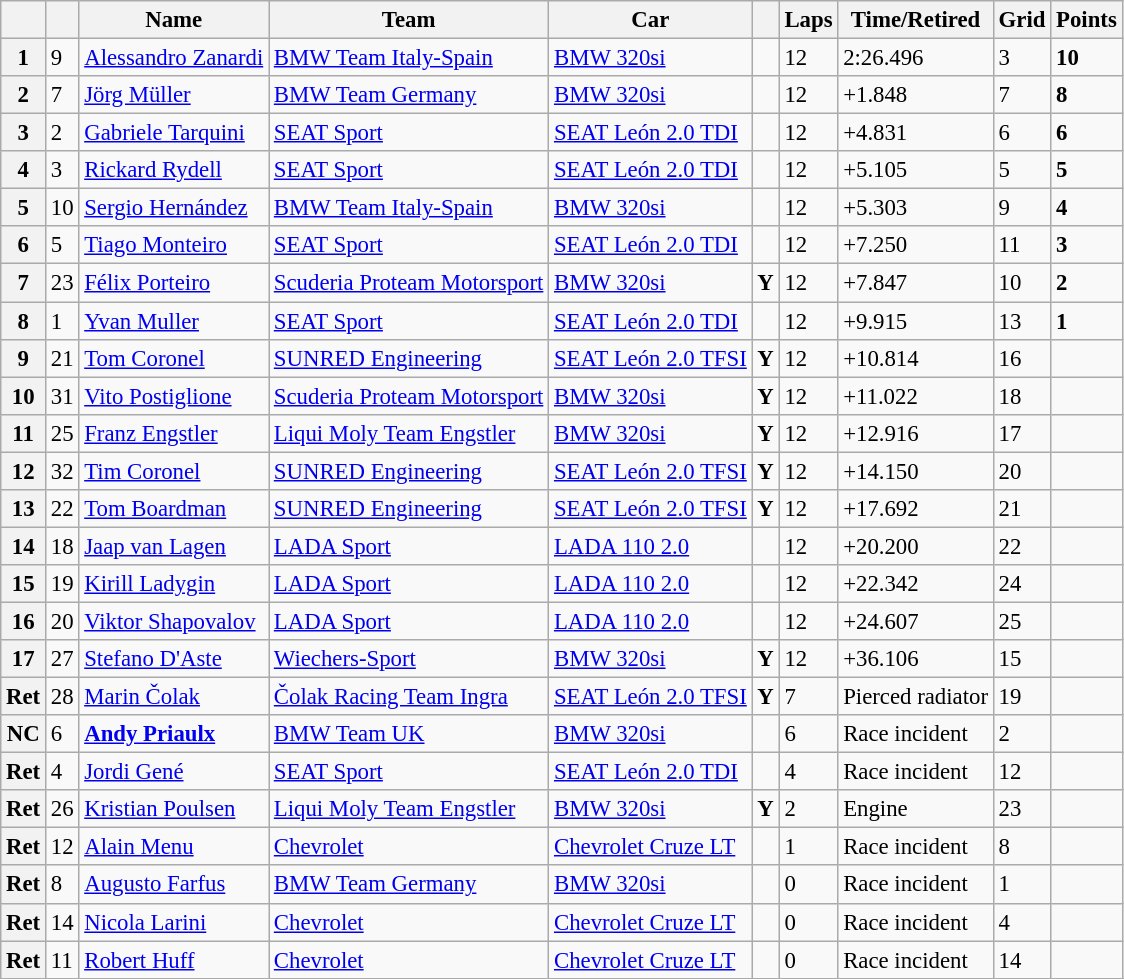<table class="wikitable sortable" style="font-size: 95%;">
<tr>
<th></th>
<th></th>
<th>Name</th>
<th>Team</th>
<th>Car</th>
<th></th>
<th>Laps</th>
<th>Time/Retired</th>
<th>Grid</th>
<th>Points</th>
</tr>
<tr>
<th>1</th>
<td>9</td>
<td> <a href='#'>Alessandro Zanardi</a></td>
<td><a href='#'>BMW Team Italy-Spain</a></td>
<td><a href='#'>BMW 320si</a></td>
<td></td>
<td>12</td>
<td>2:26.496</td>
<td>3</td>
<td><strong>10</strong></td>
</tr>
<tr>
<th>2</th>
<td>7</td>
<td> <a href='#'>Jörg Müller</a></td>
<td><a href='#'>BMW Team Germany</a></td>
<td><a href='#'>BMW 320si</a></td>
<td></td>
<td>12</td>
<td>+1.848</td>
<td>7</td>
<td><strong>8</strong></td>
</tr>
<tr>
<th>3</th>
<td>2</td>
<td> <a href='#'>Gabriele Tarquini</a></td>
<td><a href='#'>SEAT Sport</a></td>
<td><a href='#'>SEAT León 2.0 TDI</a></td>
<td></td>
<td>12</td>
<td>+4.831</td>
<td>6</td>
<td><strong>6</strong></td>
</tr>
<tr>
<th>4</th>
<td>3</td>
<td> <a href='#'>Rickard Rydell</a></td>
<td><a href='#'>SEAT Sport</a></td>
<td><a href='#'>SEAT León 2.0 TDI</a></td>
<td></td>
<td>12</td>
<td>+5.105</td>
<td>5</td>
<td><strong>5</strong></td>
</tr>
<tr>
<th>5</th>
<td>10</td>
<td> <a href='#'>Sergio Hernández</a></td>
<td><a href='#'>BMW Team Italy-Spain</a></td>
<td><a href='#'>BMW 320si</a></td>
<td></td>
<td>12</td>
<td>+5.303</td>
<td>9</td>
<td><strong>4</strong></td>
</tr>
<tr>
<th>6</th>
<td>5</td>
<td> <a href='#'>Tiago Monteiro</a></td>
<td><a href='#'>SEAT Sport</a></td>
<td><a href='#'>SEAT León 2.0 TDI</a></td>
<td></td>
<td>12</td>
<td>+7.250</td>
<td>11</td>
<td><strong>3</strong></td>
</tr>
<tr>
<th>7</th>
<td>23</td>
<td> <a href='#'>Félix Porteiro</a></td>
<td><a href='#'>Scuderia Proteam Motorsport</a></td>
<td><a href='#'>BMW 320si</a></td>
<td align=center><strong><span>Y</span></strong></td>
<td>12</td>
<td>+7.847</td>
<td>10</td>
<td><strong>2</strong></td>
</tr>
<tr>
<th>8</th>
<td>1</td>
<td> <a href='#'>Yvan Muller</a></td>
<td><a href='#'>SEAT Sport</a></td>
<td><a href='#'>SEAT León 2.0 TDI</a></td>
<td></td>
<td>12</td>
<td>+9.915</td>
<td>13</td>
<td><strong>1</strong></td>
</tr>
<tr>
<th>9</th>
<td>21</td>
<td> <a href='#'>Tom Coronel</a></td>
<td><a href='#'>SUNRED Engineering</a></td>
<td><a href='#'>SEAT León 2.0 TFSI</a></td>
<td align=center><strong><span>Y</span></strong></td>
<td>12</td>
<td>+10.814</td>
<td>16</td>
<td></td>
</tr>
<tr>
<th>10</th>
<td>31</td>
<td> <a href='#'>Vito Postiglione</a></td>
<td><a href='#'>Scuderia Proteam Motorsport</a></td>
<td><a href='#'>BMW 320si</a></td>
<td align=center><strong><span>Y</span></strong></td>
<td>12</td>
<td>+11.022</td>
<td>18</td>
<td></td>
</tr>
<tr>
<th>11</th>
<td>25</td>
<td> <a href='#'>Franz Engstler</a></td>
<td><a href='#'>Liqui Moly Team Engstler</a></td>
<td><a href='#'>BMW 320si</a></td>
<td align=center><strong><span>Y</span></strong></td>
<td>12</td>
<td>+12.916</td>
<td>17</td>
<td></td>
</tr>
<tr>
<th>12</th>
<td>32</td>
<td> <a href='#'>Tim Coronel</a></td>
<td><a href='#'>SUNRED Engineering</a></td>
<td><a href='#'>SEAT León 2.0 TFSI</a></td>
<td align=center><strong><span>Y</span></strong></td>
<td>12</td>
<td>+14.150</td>
<td>20</td>
<td></td>
</tr>
<tr>
<th>13</th>
<td>22</td>
<td> <a href='#'>Tom Boardman</a></td>
<td><a href='#'>SUNRED Engineering</a></td>
<td><a href='#'>SEAT León 2.0 TFSI</a></td>
<td align=center><strong><span>Y</span></strong></td>
<td>12</td>
<td>+17.692</td>
<td>21</td>
<td></td>
</tr>
<tr>
<th>14</th>
<td>18</td>
<td> <a href='#'>Jaap van Lagen</a></td>
<td><a href='#'>LADA Sport</a></td>
<td><a href='#'>LADA 110 2.0</a></td>
<td></td>
<td>12</td>
<td>+20.200</td>
<td>22</td>
<td></td>
</tr>
<tr>
<th>15</th>
<td>19</td>
<td> <a href='#'>Kirill Ladygin</a></td>
<td><a href='#'>LADA Sport</a></td>
<td><a href='#'>LADA 110 2.0</a></td>
<td></td>
<td>12</td>
<td>+22.342</td>
<td>24</td>
<td></td>
</tr>
<tr>
<th>16</th>
<td>20</td>
<td> <a href='#'>Viktor Shapovalov</a></td>
<td><a href='#'>LADA Sport</a></td>
<td><a href='#'>LADA 110 2.0</a></td>
<td></td>
<td>12</td>
<td>+24.607</td>
<td>25</td>
<td></td>
</tr>
<tr>
<th>17</th>
<td>27</td>
<td> <a href='#'>Stefano D'Aste</a></td>
<td><a href='#'>Wiechers-Sport</a></td>
<td><a href='#'>BMW 320si</a></td>
<td align=center><strong><span>Y</span></strong></td>
<td>12</td>
<td>+36.106</td>
<td>15</td>
<td></td>
</tr>
<tr>
<th>Ret</th>
<td>28</td>
<td> <a href='#'>Marin Čolak</a></td>
<td><a href='#'>Čolak Racing Team Ingra</a></td>
<td><a href='#'>SEAT León 2.0 TFSI</a></td>
<td align=center><strong><span>Y</span></strong></td>
<td>7</td>
<td>Pierced radiator</td>
<td>19</td>
<td></td>
</tr>
<tr>
<th>NC</th>
<td>6</td>
<td> <strong><a href='#'>Andy Priaulx</a></strong></td>
<td><a href='#'>BMW Team UK</a></td>
<td><a href='#'>BMW 320si</a></td>
<td></td>
<td>6</td>
<td>Race incident</td>
<td>2</td>
<td></td>
</tr>
<tr>
<th>Ret</th>
<td>4</td>
<td> <a href='#'>Jordi Gené</a></td>
<td><a href='#'>SEAT Sport</a></td>
<td><a href='#'>SEAT León 2.0 TDI</a></td>
<td></td>
<td>4</td>
<td>Race incident</td>
<td>12</td>
<td></td>
</tr>
<tr>
<th>Ret</th>
<td>26</td>
<td> <a href='#'>Kristian Poulsen</a></td>
<td><a href='#'>Liqui Moly Team Engstler</a></td>
<td><a href='#'>BMW 320si</a></td>
<td align=center><strong><span>Y</span></strong></td>
<td>2</td>
<td>Engine</td>
<td>23</td>
<td></td>
</tr>
<tr>
<th>Ret</th>
<td>12</td>
<td> <a href='#'>Alain Menu</a></td>
<td><a href='#'>Chevrolet</a></td>
<td><a href='#'>Chevrolet Cruze LT</a></td>
<td></td>
<td>1</td>
<td>Race incident</td>
<td>8</td>
<td></td>
</tr>
<tr>
<th>Ret</th>
<td>8</td>
<td> <a href='#'>Augusto Farfus</a></td>
<td><a href='#'>BMW Team Germany</a></td>
<td><a href='#'>BMW 320si</a></td>
<td></td>
<td>0</td>
<td>Race incident</td>
<td>1</td>
<td></td>
</tr>
<tr>
<th>Ret</th>
<td>14</td>
<td> <a href='#'>Nicola Larini</a></td>
<td><a href='#'>Chevrolet</a></td>
<td><a href='#'>Chevrolet Cruze LT</a></td>
<td></td>
<td>0</td>
<td>Race incident</td>
<td>4</td>
<td></td>
</tr>
<tr>
<th>Ret</th>
<td>11</td>
<td> <a href='#'>Robert Huff</a></td>
<td><a href='#'>Chevrolet</a></td>
<td><a href='#'>Chevrolet Cruze LT</a></td>
<td></td>
<td>0</td>
<td>Race incident</td>
<td>14</td>
<td></td>
</tr>
<tr>
</tr>
</table>
